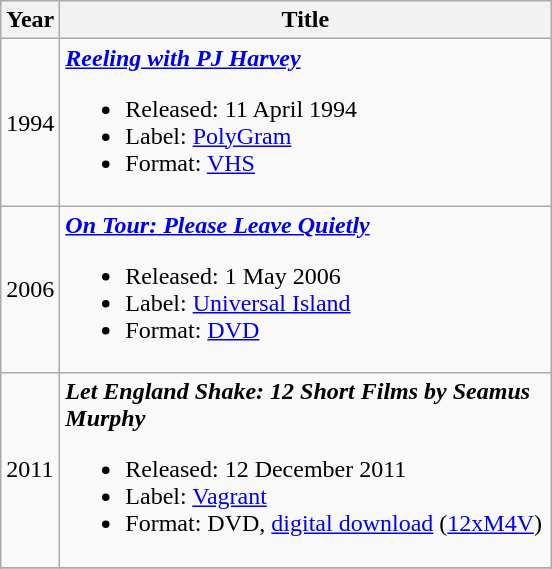<table class="wikitable">
<tr>
<th>Year</th>
<th width="320">Title</th>
</tr>
<tr>
<td>1994</td>
<td><strong><em><a href='#'>Reeling with PJ Harvey</a></em></strong><br><ul><li>Released: 11 April 1994</li><li>Label: <a href='#'>PolyGram</a></li><li>Format: <a href='#'>VHS</a></li></ul></td>
</tr>
<tr>
<td>2006</td>
<td><strong><em><a href='#'>On Tour: Please Leave Quietly</a></em></strong><br><ul><li>Released: 1 May 2006</li><li>Label: <a href='#'>Universal Island</a></li><li>Format: <a href='#'>DVD</a></li></ul></td>
</tr>
<tr>
<td>2011</td>
<td><strong><em>Let England Shake: 12 Short Films by Seamus Murphy</em></strong><br><ul><li>Released: 12 December 2011</li><li>Label: <a href='#'>Vagrant</a></li><li>Format: DVD, <a href='#'>digital download</a> (<a href='#'>12xM4V</a>)</li></ul></td>
</tr>
<tr>
</tr>
</table>
